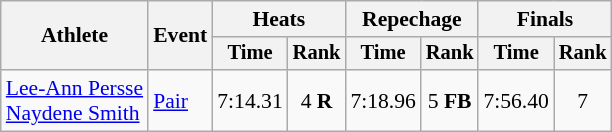<table class="wikitable" style="font-size:90%">
<tr>
<th rowspan="2">Athlete</th>
<th rowspan="2">Event</th>
<th colspan="2">Heats</th>
<th colspan="2">Repechage</th>
<th colspan="2">Finals</th>
</tr>
<tr style="font-size:95%">
<th>Time</th>
<th>Rank</th>
<th>Time</th>
<th>Rank</th>
<th>Time</th>
<th>Rank</th>
</tr>
<tr align=center>
<td align=left><a href='#'>Lee-Ann Persse</a><br><a href='#'>Naydene Smith</a></td>
<td align=left><a href='#'>Pair</a></td>
<td>7:14.31</td>
<td>4 <strong>R</strong></td>
<td>7:18.96</td>
<td>5 <strong>FB</strong></td>
<td>7:56.40</td>
<td>7</td>
</tr>
</table>
